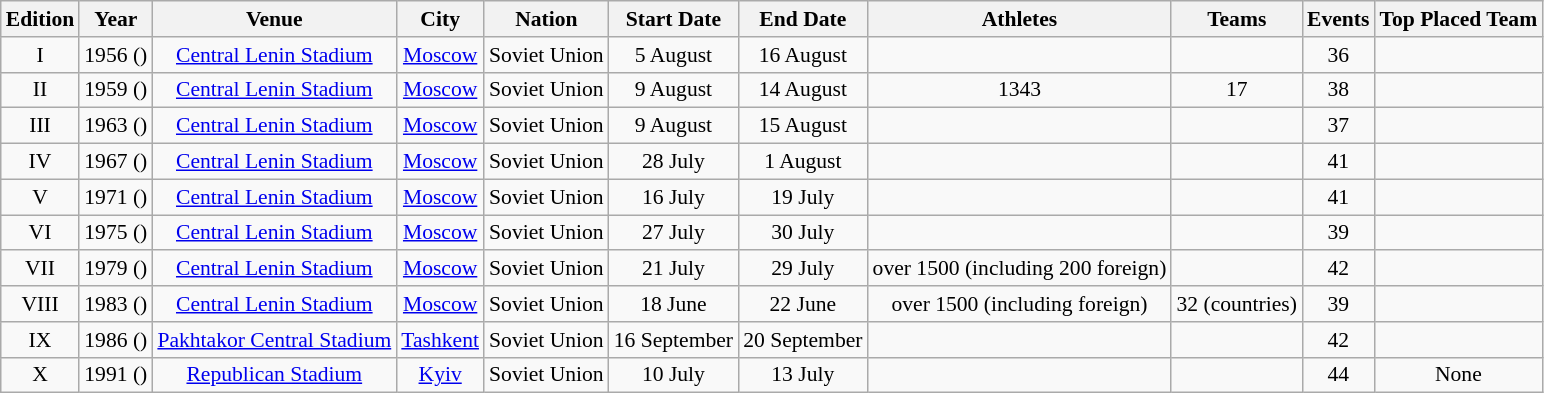<table class="wikitable" style="text-align:center; font-size:90%;">
<tr>
<th>Edition</th>
<th>Year</th>
<th>Venue</th>
<th>City</th>
<th>Nation</th>
<th>Start Date</th>
<th>End Date</th>
<th>Athletes</th>
<th>Teams</th>
<th>Events</th>
<th>Top Placed Team</th>
</tr>
<tr>
<td>I</td>
<td>1956 ()</td>
<td><a href='#'>Central Lenin Stadium</a></td>
<td><a href='#'>Moscow</a></td>
<td>Soviet Union</td>
<td>5 August</td>
<td>16 August</td>
<td></td>
<td></td>
<td>36</td>
<td align=left></td>
</tr>
<tr>
<td>II</td>
<td>1959 ()</td>
<td><a href='#'>Central Lenin Stadium</a></td>
<td><a href='#'>Moscow</a></td>
<td>Soviet Union</td>
<td>9 August</td>
<td>14 August</td>
<td>1343</td>
<td>17</td>
<td>38</td>
<td align=left></td>
</tr>
<tr>
<td>III</td>
<td>1963 ()</td>
<td><a href='#'>Central Lenin Stadium</a></td>
<td><a href='#'>Moscow</a></td>
<td>Soviet Union</td>
<td>9 August</td>
<td>15 August</td>
<td></td>
<td></td>
<td>37</td>
<td align=left></td>
</tr>
<tr>
<td>IV</td>
<td>1967 ()</td>
<td><a href='#'>Central Lenin Stadium</a></td>
<td><a href='#'>Moscow</a></td>
<td>Soviet Union</td>
<td>28 July</td>
<td>1 August</td>
<td></td>
<td></td>
<td>41</td>
<td align=left></td>
</tr>
<tr>
<td>V</td>
<td>1971 ()</td>
<td><a href='#'>Central Lenin Stadium</a></td>
<td><a href='#'>Moscow</a></td>
<td>Soviet Union</td>
<td>16 July</td>
<td>19 July</td>
<td></td>
<td></td>
<td>41</td>
<td align=left></td>
</tr>
<tr>
<td>VI</td>
<td>1975 ()</td>
<td><a href='#'>Central Lenin Stadium</a></td>
<td><a href='#'>Moscow</a></td>
<td>Soviet Union</td>
<td>27 July</td>
<td>30 July</td>
<td></td>
<td></td>
<td>39</td>
<td align=left></td>
</tr>
<tr>
<td>VII</td>
<td>1979 ()</td>
<td><a href='#'>Central Lenin Stadium</a></td>
<td><a href='#'>Moscow</a></td>
<td>Soviet Union</td>
<td>21 July</td>
<td>29 July</td>
<td>over 1500 (including 200 foreign)</td>
<td></td>
<td>42</td>
<td align=left></td>
</tr>
<tr>
<td>VIII</td>
<td>1983 ()</td>
<td><a href='#'>Central Lenin Stadium</a></td>
<td><a href='#'>Moscow</a></td>
<td>Soviet Union</td>
<td>18 June</td>
<td>22 June</td>
<td>over 1500 (including foreign)</td>
<td>32 (countries)</td>
<td>39</td>
<td align=left></td>
</tr>
<tr>
<td>IX</td>
<td>1986 ()</td>
<td><a href='#'>Pakhtakor Central Stadium</a></td>
<td><a href='#'>Tashkent</a></td>
<td>Soviet Union</td>
<td>16 September</td>
<td>20 September</td>
<td></td>
<td></td>
<td>42</td>
<td align=left></td>
</tr>
<tr>
<td>X</td>
<td>1991 ()</td>
<td><a href='#'>Republican Stadium</a></td>
<td><a href='#'>Kyiv</a></td>
<td>Soviet Union</td>
<td>10 July</td>
<td>13 July</td>
<td></td>
<td></td>
<td>44</td>
<td>None</td>
</tr>
</table>
